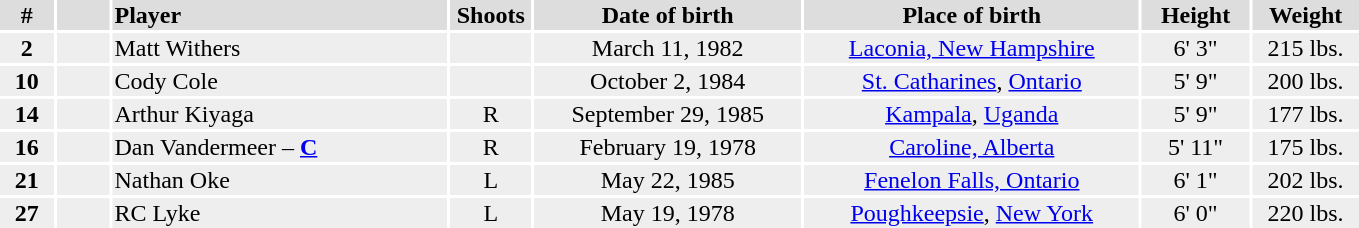<table width=72%>
<tr bgcolor="#dddddd">
<th width=4%>#</th>
<th width=4%></th>
<td align=left!!width=25%><strong>Player</strong></td>
<th width=6%>Shoots</th>
<th width=20%>Date of birth</th>
<th width=25%>Place of birth</th>
<th width=8%>Height</th>
<th width=8%>Weight</th>
</tr>
<tr bgcolor="#eeeeee">
<td align=center><strong>2</strong></td>
<td align=center></td>
<td>Matt Withers</td>
<td align=center></td>
<td align=center>March 11, 1982</td>
<td align=center><a href='#'>Laconia, New Hampshire</a></td>
<td align=center>6' 3"</td>
<td align=center>215 lbs.</td>
</tr>
<tr bgcolor="#eeeeee">
<td align=center><strong>10</strong></td>
<td align=center></td>
<td>Cody Cole</td>
<td align=center></td>
<td align=center>October 2, 1984</td>
<td align=center><a href='#'>St. Catharines</a>, <a href='#'>Ontario</a></td>
<td align=center>5' 9"</td>
<td align=center>200 lbs.</td>
</tr>
<tr bgcolor="#eeeeee">
<td align=center><strong>14</strong></td>
<td align=center></td>
<td>Arthur Kiyaga</td>
<td align=center>R</td>
<td align=center>September 29, 1985</td>
<td align=center><a href='#'>Kampala</a>, <a href='#'>Uganda</a></td>
<td align=center>5' 9"</td>
<td align=center>177 lbs.</td>
</tr>
<tr bgcolor="#eeeeee">
<td align=center><strong>16</strong></td>
<td align=center></td>
<td>Dan Vandermeer – <strong><a href='#'>C</a></strong></td>
<td align=center>R</td>
<td align=center>February 19, 1978</td>
<td align=center><a href='#'>Caroline, Alberta</a></td>
<td align=center>5' 11"</td>
<td align=center>175 lbs.</td>
</tr>
<tr bgcolor="#eeeeee">
<td align=center><strong>21</strong></td>
<td align=center></td>
<td>Nathan Oke</td>
<td align=center>L</td>
<td align=center>May 22, 1985</td>
<td align=center><a href='#'>Fenelon Falls, Ontario</a></td>
<td align=center>6' 1"</td>
<td align=center>202 lbs.</td>
</tr>
<tr bgcolor="#eeeeee">
<td align=center><strong>27</strong></td>
<td align=center></td>
<td>RC Lyke</td>
<td align=center>L</td>
<td align=center>May 19, 1978</td>
<td align=center><a href='#'>Poughkeepsie</a>, <a href='#'>New York</a></td>
<td align=center>6' 0"</td>
<td align=center>220 lbs.</td>
</tr>
</table>
